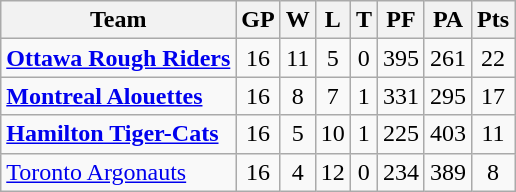<table class="wikitable">
<tr>
<th>Team</th>
<th>GP</th>
<th>W</th>
<th>L</th>
<th>T</th>
<th>PF</th>
<th>PA</th>
<th>Pts</th>
</tr>
<tr align="center">
<td align="left"><strong><a href='#'>Ottawa Rough Riders</a></strong></td>
<td>16</td>
<td>11</td>
<td>5</td>
<td>0</td>
<td>395</td>
<td>261</td>
<td>22</td>
</tr>
<tr align="center">
<td align="left"><strong><a href='#'>Montreal Alouettes</a></strong></td>
<td>16</td>
<td>8</td>
<td>7</td>
<td>1</td>
<td>331</td>
<td>295</td>
<td>17</td>
</tr>
<tr align="center">
<td align="left"><strong><a href='#'>Hamilton Tiger-Cats</a></strong></td>
<td>16</td>
<td>5</td>
<td>10</td>
<td>1</td>
<td>225</td>
<td>403</td>
<td>11</td>
</tr>
<tr align="center">
<td align="left"><a href='#'>Toronto Argonauts</a></td>
<td>16</td>
<td>4</td>
<td>12</td>
<td>0</td>
<td>234</td>
<td>389</td>
<td>8</td>
</tr>
</table>
